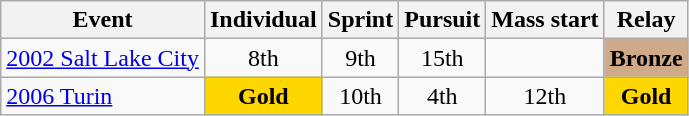<table class="wikitable" style="text-align: center;">
<tr ">
<th>Event</th>
<th>Individual</th>
<th>Sprint</th>
<th>Pursuit</th>
<th>Mass start</th>
<th>Relay</th>
</tr>
<tr>
<td align=left> <a href='#'>2002 Salt Lake City</a></td>
<td>8th</td>
<td>9th</td>
<td>15th</td>
<td></td>
<td style="background:#CFAA88;"><strong>Bronze</strong></td>
</tr>
<tr>
<td align=left> <a href='#'>2006 Turin</a></td>
<td style="background:gold;"><strong>Gold</strong></td>
<td>10th</td>
<td>4th</td>
<td>12th</td>
<td style="background:gold;"><strong>Gold</strong></td>
</tr>
</table>
